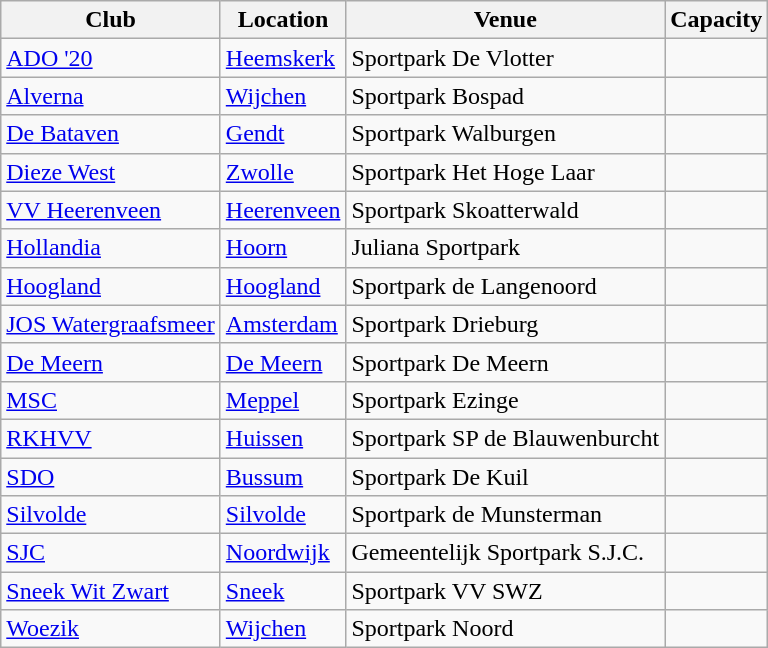<table class="wikitable sortable">
<tr>
<th>Club</th>
<th>Location</th>
<th>Venue</th>
<th>Capacity</th>
</tr>
<tr>
<td><a href='#'>ADO '20</a></td>
<td><a href='#'>Heemskerk</a></td>
<td>Sportpark De Vlotter</td>
<td></td>
</tr>
<tr>
<td><a href='#'>Alverna</a></td>
<td><a href='#'>Wijchen</a></td>
<td>Sportpark Bospad</td>
<td></td>
</tr>
<tr>
<td><a href='#'>De Bataven</a></td>
<td><a href='#'>Gendt</a></td>
<td>Sportpark Walburgen</td>
<td></td>
</tr>
<tr>
<td><a href='#'>Dieze West</a></td>
<td><a href='#'>Zwolle</a></td>
<td>Sportpark Het Hoge Laar</td>
<td></td>
</tr>
<tr>
<td><a href='#'>VV Heerenveen</a></td>
<td><a href='#'>Heerenveen</a></td>
<td>Sportpark Skoatterwald</td>
<td></td>
</tr>
<tr>
<td><a href='#'>Hollandia</a></td>
<td><a href='#'>Hoorn</a></td>
<td>Juliana Sportpark</td>
<td></td>
</tr>
<tr>
<td><a href='#'>Hoogland</a></td>
<td><a href='#'>Hoogland</a></td>
<td>Sportpark de Langenoord</td>
<td></td>
</tr>
<tr>
<td><a href='#'>JOS Watergraafsmeer</a></td>
<td><a href='#'>Amsterdam</a></td>
<td>Sportpark Drieburg</td>
<td></td>
</tr>
<tr>
<td><a href='#'>De Meern</a></td>
<td><a href='#'>De Meern</a></td>
<td>Sportpark De Meern</td>
<td></td>
</tr>
<tr>
<td><a href='#'>MSC</a></td>
<td><a href='#'>Meppel</a></td>
<td>Sportpark Ezinge</td>
<td></td>
</tr>
<tr>
<td><a href='#'>RKHVV</a></td>
<td><a href='#'>Huissen</a></td>
<td>Sportpark SP de Blauwenburcht</td>
<td></td>
</tr>
<tr>
<td><a href='#'>SDO</a></td>
<td><a href='#'>Bussum</a></td>
<td>Sportpark De Kuil</td>
<td></td>
</tr>
<tr>
<td><a href='#'>Silvolde</a></td>
<td><a href='#'>Silvolde</a></td>
<td>Sportpark de Munsterman</td>
<td></td>
</tr>
<tr>
<td><a href='#'>SJC</a></td>
<td><a href='#'>Noordwijk</a></td>
<td>Gemeentelijk Sportpark S.J.C.</td>
<td></td>
</tr>
<tr>
<td><a href='#'>Sneek Wit Zwart</a></td>
<td><a href='#'>Sneek</a></td>
<td>Sportpark VV SWZ</td>
<td></td>
</tr>
<tr>
<td><a href='#'>Woezik</a></td>
<td><a href='#'>Wijchen</a></td>
<td>Sportpark Noord</td>
<td></td>
</tr>
</table>
